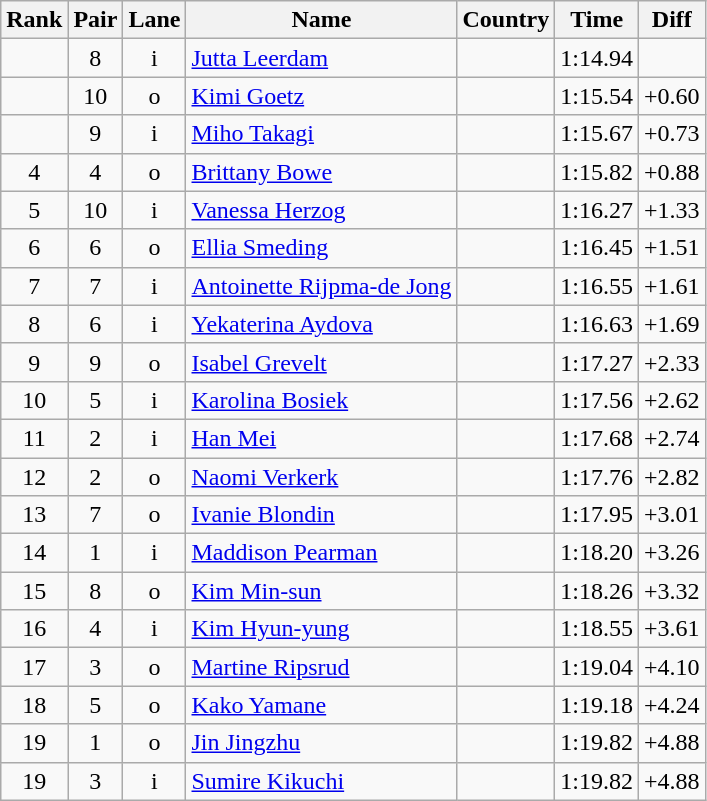<table class="wikitable sortable" style="text-align:center">
<tr>
<th>Rank</th>
<th>Pair</th>
<th>Lane</th>
<th>Name</th>
<th>Country</th>
<th>Time</th>
<th>Diff</th>
</tr>
<tr>
<td></td>
<td>8</td>
<td>i</td>
<td align=left><a href='#'>Jutta Leerdam</a></td>
<td align=left></td>
<td>1:14.94</td>
</tr>
<tr>
<td></td>
<td>10</td>
<td>o</td>
<td align=left><a href='#'>Kimi Goetz</a></td>
<td align=left></td>
<td>1:15.54</td>
<td>+0.60</td>
</tr>
<tr>
<td></td>
<td>9</td>
<td>i</td>
<td align=left><a href='#'>Miho Takagi</a></td>
<td align=left></td>
<td>1:15.67</td>
<td>+0.73</td>
</tr>
<tr>
<td>4</td>
<td>4</td>
<td>o</td>
<td align=left><a href='#'>Brittany Bowe</a></td>
<td align=left></td>
<td>1:15.82</td>
<td>+0.88</td>
</tr>
<tr>
<td>5</td>
<td>10</td>
<td>i</td>
<td align=left><a href='#'>Vanessa Herzog</a></td>
<td align=left></td>
<td>1:16.27</td>
<td>+1.33</td>
</tr>
<tr>
<td>6</td>
<td>6</td>
<td>o</td>
<td align=left><a href='#'>Ellia Smeding</a></td>
<td align=left></td>
<td>1:16.45</td>
<td>+1.51</td>
</tr>
<tr>
<td>7</td>
<td>7</td>
<td>i</td>
<td align=left><a href='#'>Antoinette Rijpma-de Jong</a></td>
<td align=left></td>
<td>1:16.55</td>
<td>+1.61</td>
</tr>
<tr>
<td>8</td>
<td>6</td>
<td>i</td>
<td align=left><a href='#'>Yekaterina Aydova</a></td>
<td align=left></td>
<td>1:16.63</td>
<td>+1.69</td>
</tr>
<tr>
<td>9</td>
<td>9</td>
<td>o</td>
<td align=left><a href='#'>Isabel Grevelt</a></td>
<td align=left></td>
<td>1:17.27</td>
<td>+2.33</td>
</tr>
<tr>
<td>10</td>
<td>5</td>
<td>i</td>
<td align=left><a href='#'>Karolina Bosiek</a></td>
<td align=left></td>
<td>1:17.56</td>
<td>+2.62</td>
</tr>
<tr>
<td>11</td>
<td>2</td>
<td>i</td>
<td align=left><a href='#'>Han Mei</a></td>
<td align=left></td>
<td>1:17.68</td>
<td>+2.74</td>
</tr>
<tr>
<td>12</td>
<td>2</td>
<td>o</td>
<td align=left><a href='#'>Naomi Verkerk</a></td>
<td align=left></td>
<td>1:17.76</td>
<td>+2.82</td>
</tr>
<tr>
<td>13</td>
<td>7</td>
<td>o</td>
<td align=left><a href='#'>Ivanie Blondin</a></td>
<td align=left></td>
<td>1:17.95</td>
<td>+3.01</td>
</tr>
<tr>
<td>14</td>
<td>1</td>
<td>i</td>
<td align=left><a href='#'>Maddison Pearman</a></td>
<td align=left></td>
<td>1:18.20</td>
<td>+3.26</td>
</tr>
<tr>
<td>15</td>
<td>8</td>
<td>o</td>
<td align=left><a href='#'>Kim Min-sun</a></td>
<td align=left></td>
<td>1:18.26</td>
<td>+3.32</td>
</tr>
<tr>
<td>16</td>
<td>4</td>
<td>i</td>
<td align=left><a href='#'>Kim Hyun-yung</a></td>
<td align=left></td>
<td>1:18.55</td>
<td>+3.61</td>
</tr>
<tr>
<td>17</td>
<td>3</td>
<td>o</td>
<td align=left><a href='#'>Martine Ripsrud</a></td>
<td align=left></td>
<td>1:19.04</td>
<td>+4.10</td>
</tr>
<tr>
<td>18</td>
<td>5</td>
<td>o</td>
<td align=left><a href='#'>Kako Yamane</a></td>
<td align=left></td>
<td>1:19.18</td>
<td>+4.24</td>
</tr>
<tr>
<td>19</td>
<td>1</td>
<td>o</td>
<td align=left><a href='#'>Jin Jingzhu</a></td>
<td align=left></td>
<td>1:19.82</td>
<td>+4.88</td>
</tr>
<tr>
<td>19</td>
<td>3</td>
<td>i</td>
<td align=left><a href='#'>Sumire Kikuchi</a></td>
<td align=left></td>
<td>1:19.82</td>
<td>+4.88</td>
</tr>
</table>
